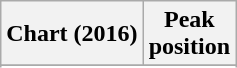<table class="wikitable sortable plainrowheaders" style="text-align:center">
<tr>
<th scope="col">Chart (2016)</th>
<th scope="col">Peak<br> position</th>
</tr>
<tr>
</tr>
<tr>
</tr>
</table>
